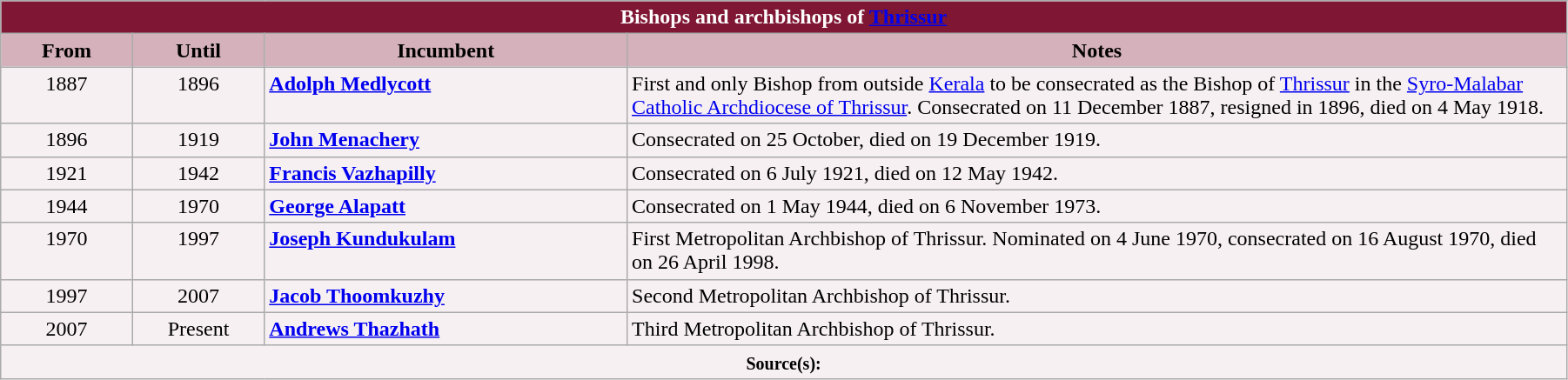<table class="wikitable" style="width: 95%;">
<tr>
<th colspan="4" style="background-color: #7F1734; color: white;">Bishops and archbishops of <a href='#'>Thrissur</a></th>
</tr>
<tr>
<th style="background-color: #D4B1BB; width: 8%;">From</th>
<th style="background-color: #D4B1BB; width: 8%;">Until</th>
<th style="background-color: #D4B1BB; width: 22%;">Incumbent</th>
<th style="background-color: #D4B1BB; width: 57%;">Notes</th>
</tr>
<tr valign="top" style="background-color: #F7F0F2;">
<td style="text-align: center;">1887</td>
<td style="text-align: center;">1896</td>
<td><strong><a href='#'>Adolph Medlycott</a> </strong></td>
<td>First and only Bishop from outside <a href='#'>Kerala</a> to be consecrated as the Bishop of <a href='#'>Thrissur</a> in the <a href='#'>Syro-Malabar Catholic Archdiocese of Thrissur</a>. Consecrated on 11 December 1887, resigned in 1896, died on 4 May 1918.</td>
</tr>
<tr valign="top" style="background-color: #F7F0F2;">
<td style="text-align: center;">1896</td>
<td style="text-align: center;">1919</td>
<td><strong><a href='#'>John Menachery</a></strong></td>
<td>Consecrated on 25 October, died on 19 December 1919.</td>
</tr>
<tr valign="top" style="background-color: #F7F0F2;">
<td style="text-align: center;">1921</td>
<td style="text-align: center;">1942</td>
<td><strong><a href='#'>Francis Vazhapilly</a></strong></td>
<td>Consecrated on 6 July 1921, died on 12 May 1942.</td>
</tr>
<tr valign="top" style="background-color: #F7F0F2;">
<td style="text-align: center;">1944</td>
<td style="text-align: center;">1970</td>
<td><strong><a href='#'>George Alapatt</a></strong></td>
<td>Consecrated on 1 May 1944, died on 6 November 1973.</td>
</tr>
<tr valign="top" style="background-color: #F7F0F2;">
<td style="text-align: center;">1970</td>
<td style="text-align: center;">1997</td>
<td><strong><a href='#'>Joseph Kundukulam</a></strong></td>
<td>First Metropolitan Archbishop of Thrissur. Nominated on 4 June 1970, consecrated on 16 August 1970, died on 26 April 1998.</td>
</tr>
<tr valign="top" style="background-color: #F7F0F2;">
<td style="text-align: center;">1997</td>
<td style="text-align: center;">2007</td>
<td><strong><a href='#'>Jacob Thoomkuzhy</a></strong></td>
<td>Second Metropolitan Archbishop of Thrissur.</td>
</tr>
<tr valign="top" style="background-color: #F7F0F2;">
<td style="text-align: center;">2007</td>
<td style="text-align: center;">Present</td>
<td><strong><a href='#'>Andrews Thazhath</a></strong></td>
<td>Third Metropolitan Archbishop of Thrissur.</td>
</tr>
<tr valign="top" style="background-color: #F7F0F2;">
<td colspan="4" style="text-align: center;"><small><strong>Source(s):</strong></small></td>
</tr>
</table>
